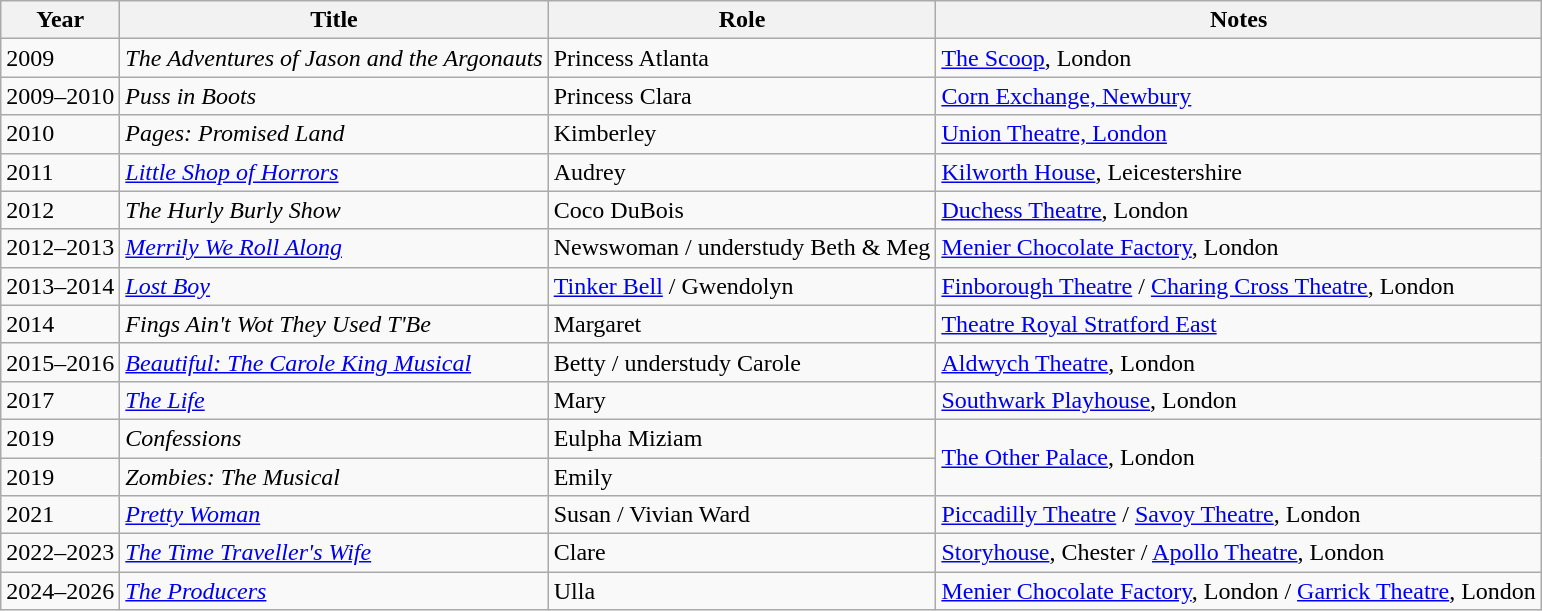<table class="wikitable sortable">
<tr>
<th>Year</th>
<th>Title</th>
<th>Role</th>
<th class="unsortable">Notes</th>
</tr>
<tr>
<td>2009</td>
<td><em>The Adventures of Jason and the Argonauts</em></td>
<td>Princess Atlanta</td>
<td><a href='#'>The Scoop</a>, London</td>
</tr>
<tr>
<td>2009–2010</td>
<td><em>Puss in Boots</em></td>
<td>Princess Clara</td>
<td><a href='#'>Corn Exchange, Newbury</a></td>
</tr>
<tr>
<td>2010</td>
<td><em>Pages: Promised Land</em></td>
<td>Kimberley</td>
<td><a href='#'>Union Theatre, London</a></td>
</tr>
<tr>
<td>2011</td>
<td><em><a href='#'>Little Shop of Horrors</a></em></td>
<td>Audrey</td>
<td><a href='#'>Kilworth House</a>, Leicestershire</td>
</tr>
<tr>
<td>2012</td>
<td><em>The Hurly Burly Show</em></td>
<td>Coco DuBois</td>
<td><a href='#'>Duchess Theatre</a>, London</td>
</tr>
<tr>
<td>2012–2013</td>
<td><em><a href='#'>Merrily We Roll Along</a></em></td>
<td>Newswoman / understudy Beth & Meg</td>
<td><a href='#'>Menier Chocolate Factory</a>, London</td>
</tr>
<tr>
<td>2013–2014</td>
<td><em><a href='#'>Lost Boy</a></em></td>
<td><a href='#'>Tinker Bell</a> / Gwendolyn</td>
<td><a href='#'>Finborough Theatre</a> / <a href='#'>Charing Cross Theatre</a>, London</td>
</tr>
<tr>
<td>2014</td>
<td><em>Fings Ain't Wot They Used T'Be</em></td>
<td>Margaret</td>
<td><a href='#'>Theatre Royal Stratford East</a></td>
</tr>
<tr>
<td>2015–2016</td>
<td><em><a href='#'>Beautiful: The Carole King Musical</a></em></td>
<td>Betty / understudy Carole</td>
<td><a href='#'>Aldwych Theatre</a>, London</td>
</tr>
<tr>
<td>2017</td>
<td><em><a href='#'>The Life</a></em></td>
<td>Mary</td>
<td><a href='#'>Southwark Playhouse</a>, London</td>
</tr>
<tr>
<td>2019</td>
<td><em>Confessions</em></td>
<td>Eulpha Miziam</td>
<td rowspan="2"><a href='#'>The Other Palace</a>, London</td>
</tr>
<tr>
<td>2019</td>
<td><em>Zombies: The Musical</em></td>
<td>Emily</td>
</tr>
<tr>
<td>2021</td>
<td><em><a href='#'>Pretty Woman</a></em></td>
<td>Susan / Vivian Ward</td>
<td><a href='#'>Piccadilly Theatre</a> / <a href='#'>Savoy Theatre</a>, London</td>
</tr>
<tr>
<td>2022–2023</td>
<td><em><a href='#'>The Time Traveller's Wife</a></em></td>
<td>Clare</td>
<td><a href='#'>Storyhouse</a>, Chester / <a href='#'>Apollo Theatre</a>, London</td>
</tr>
<tr>
<td>2024–2026</td>
<td><em><a href='#'>The Producers</a></em></td>
<td>Ulla</td>
<td><a href='#'>Menier Chocolate Factory</a>, London / <a href='#'>Garrick Theatre</a>, London</td>
</tr>
</table>
